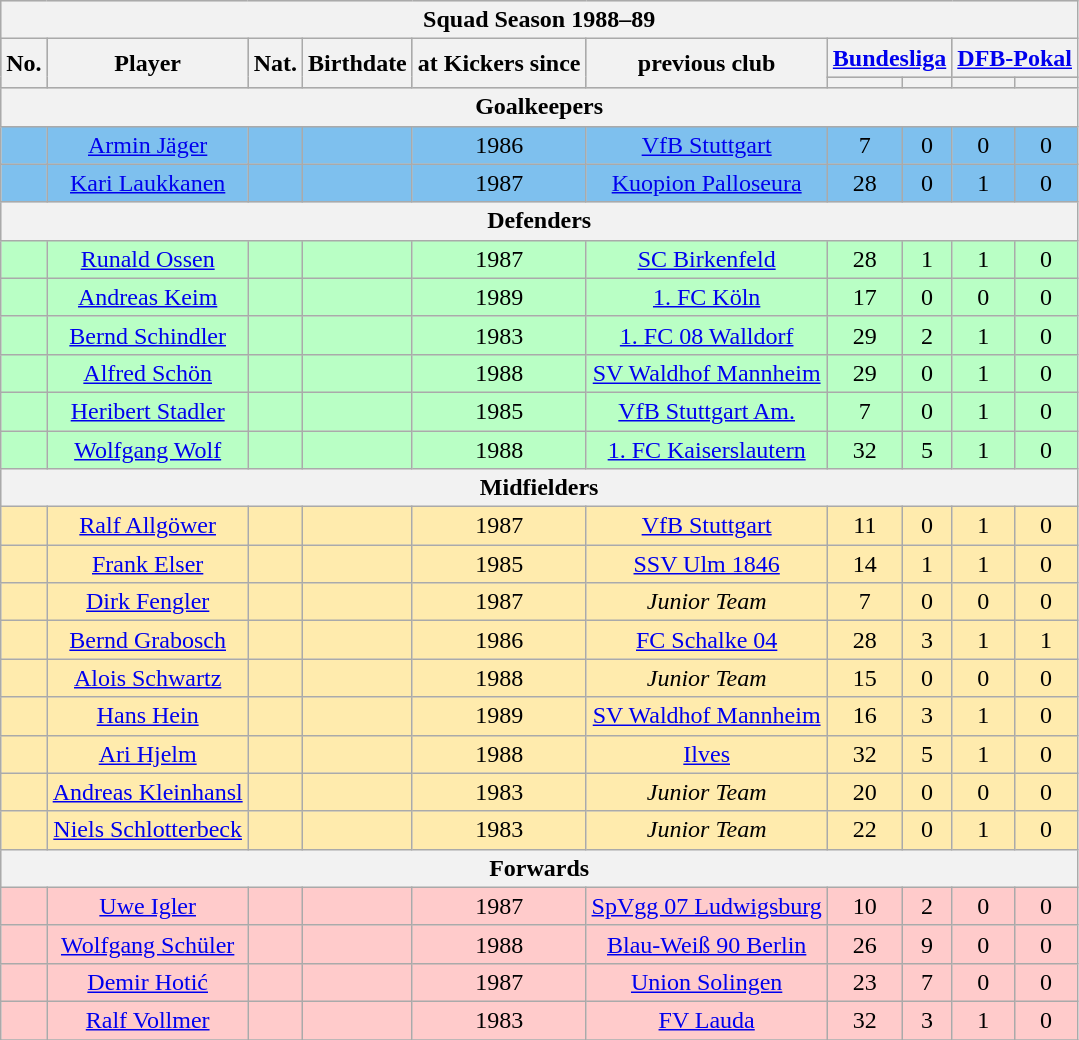<table class="wikitable">
<tr align="center" style="background:#DCDCDC">
<th colspan="12">Squad Season 1988–89</th>
</tr>
<tr align="center" style="background:#9C9C9C">
<th rowspan="2">No.</th>
<th rowspan="2">Player</th>
<th rowspan="2">Nat.</th>
<th rowspan="2">Birthdate</th>
<th rowspan="2">at Kickers since</th>
<th rowspan="2">previous club</th>
<th colspan="2"><a href='#'>Bundesliga</a></th>
<th colspan="2"><a href='#'>DFB-Pokal</a></th>
</tr>
<tr style="background:#DCDCDC">
<th></th>
<th></th>
<th></th>
<th></th>
</tr>
<tr align="center" style="background:#DCDCDC">
<th colspan="12">Goalkeepers</th>
</tr>
<tr align="center" style="background:#7EC0EE">
<td></td>
<td><a href='#'>Armin Jäger</a></td>
<td></td>
<td></td>
<td>1986</td>
<td><a href='#'>VfB Stuttgart</a></td>
<td>7</td>
<td>0</td>
<td>0</td>
<td>0</td>
</tr>
<tr align="center" style="background:#7EC0EE">
<td></td>
<td><a href='#'>Kari Laukkanen</a></td>
<td></td>
<td></td>
<td>1987</td>
<td><a href='#'>Kuopion Palloseura</a></td>
<td>28</td>
<td>0</td>
<td>1</td>
<td>0</td>
</tr>
<tr align="center" style="background:#DCDCDC">
<th colspan="12">Defenders</th>
</tr>
<tr align="center" style="background:#B9FFC5">
<td></td>
<td><a href='#'>Runald Ossen</a></td>
<td></td>
<td></td>
<td>1987</td>
<td><a href='#'>SC Birkenfeld</a></td>
<td>28</td>
<td>1</td>
<td>1</td>
<td>0</td>
</tr>
<tr align="center" style="background:#B9FFC5">
<td></td>
<td><a href='#'>Andreas Keim</a></td>
<td></td>
<td></td>
<td>1989</td>
<td><a href='#'>1. FC Köln</a></td>
<td>17</td>
<td>0</td>
<td>0</td>
<td>0</td>
</tr>
<tr align="center" style="background:#B9FFC5">
<td></td>
<td><a href='#'>Bernd Schindler</a></td>
<td></td>
<td></td>
<td>1983</td>
<td><a href='#'>1. FC 08 Walldorf</a></td>
<td>29</td>
<td>2</td>
<td>1</td>
<td>0</td>
</tr>
<tr align="center" style="background:#B9FFC5">
<td></td>
<td><a href='#'>Alfred Schön</a></td>
<td></td>
<td></td>
<td>1988</td>
<td><a href='#'>SV Waldhof Mannheim</a></td>
<td>29</td>
<td>0</td>
<td>1</td>
<td>0</td>
</tr>
<tr align="center" style="background:#B9FFC5">
<td></td>
<td><a href='#'>Heribert Stadler</a></td>
<td></td>
<td></td>
<td>1985</td>
<td><a href='#'>VfB Stuttgart Am.</a></td>
<td>7</td>
<td>0</td>
<td>1</td>
<td>0</td>
</tr>
<tr align="center" style="background:#B9FFC5">
<td></td>
<td><a href='#'>Wolfgang Wolf</a></td>
<td></td>
<td></td>
<td>1988</td>
<td><a href='#'>1. FC Kaiserslautern</a></td>
<td>32</td>
<td>5</td>
<td>1</td>
<td>0</td>
</tr>
<tr align="center" style="background:#DCDCDC">
<th colspan="12">Midfielders</th>
</tr>
<tr align="center" style="background:#FFEBAD">
<td></td>
<td><a href='#'>Ralf Allgöwer</a></td>
<td></td>
<td></td>
<td>1987</td>
<td><a href='#'>VfB Stuttgart</a></td>
<td>11</td>
<td>0</td>
<td>1</td>
<td>0</td>
</tr>
<tr align="center" style="background:#FFEBAD">
<td></td>
<td><a href='#'>Frank Elser</a></td>
<td></td>
<td></td>
<td>1985</td>
<td><a href='#'>SSV Ulm 1846</a></td>
<td>14</td>
<td>1</td>
<td>1</td>
<td>0</td>
</tr>
<tr align="center" style="background:#FFEBAD">
<td></td>
<td><a href='#'>Dirk Fengler</a></td>
<td></td>
<td></td>
<td>1987</td>
<td><em>Junior Team</em></td>
<td>7</td>
<td>0</td>
<td>0</td>
<td>0</td>
</tr>
<tr align="center" style="background:#FFEBAD">
<td></td>
<td><a href='#'>Bernd Grabosch</a></td>
<td></td>
<td></td>
<td>1986</td>
<td><a href='#'>FC Schalke 04</a></td>
<td>28</td>
<td>3</td>
<td>1</td>
<td>1</td>
</tr>
<tr align="center" style="background:#FFEBAD">
<td></td>
<td><a href='#'>Alois Schwartz</a></td>
<td></td>
<td></td>
<td>1988</td>
<td><em>Junior Team</em></td>
<td>15</td>
<td>0</td>
<td>0</td>
<td>0</td>
</tr>
<tr align="center" style="background:#FFEBAD">
<td></td>
<td><a href='#'>Hans Hein</a></td>
<td></td>
<td></td>
<td>1989</td>
<td><a href='#'>SV Waldhof Mannheim</a></td>
<td>16</td>
<td>3</td>
<td>1</td>
<td>0</td>
</tr>
<tr align="center" style="background:#FFEBAD">
<td></td>
<td><a href='#'>Ari Hjelm</a></td>
<td></td>
<td></td>
<td>1988</td>
<td><a href='#'>Ilves</a></td>
<td>32</td>
<td>5</td>
<td>1</td>
<td>0</td>
</tr>
<tr align="center" style="background:#FFEBAD">
<td></td>
<td><a href='#'>Andreas Kleinhansl</a></td>
<td></td>
<td></td>
<td>1983</td>
<td><em>Junior Team</em></td>
<td>20</td>
<td>0</td>
<td>0</td>
<td>0</td>
</tr>
<tr align="center" style="background:#FFEBAD">
<td></td>
<td><a href='#'>Niels Schlotterbeck</a></td>
<td></td>
<td></td>
<td>1983</td>
<td><em>Junior Team</em></td>
<td>22</td>
<td>0</td>
<td>1</td>
<td>0</td>
</tr>
<tr align="center" style="background:#DCDCDC">
<th colspan="12">Forwards</th>
</tr>
<tr align="center" style="background:#FFCBCB">
<td></td>
<td><a href='#'>Uwe Igler</a></td>
<td></td>
<td></td>
<td>1987</td>
<td><a href='#'>SpVgg 07 Ludwigsburg</a></td>
<td>10</td>
<td>2</td>
<td>0</td>
<td>0</td>
</tr>
<tr align="center" style="background:#FFCBCB">
<td></td>
<td><a href='#'>Wolfgang Schüler</a></td>
<td></td>
<td></td>
<td>1988</td>
<td><a href='#'>Blau-Weiß 90 Berlin</a></td>
<td>26</td>
<td>9</td>
<td>0</td>
<td>0</td>
</tr>
<tr align="center" style="background:#FFCBCB">
<td></td>
<td><a href='#'>Demir Hotić</a></td>
<td></td>
<td></td>
<td>1987</td>
<td><a href='#'>Union Solingen</a></td>
<td>23</td>
<td>7</td>
<td>0</td>
<td>0</td>
</tr>
<tr align="center" style="background:#FFCBCB">
<td></td>
<td><a href='#'>Ralf Vollmer</a></td>
<td></td>
<td></td>
<td>1983</td>
<td><a href='#'>FV Lauda</a></td>
<td>32</td>
<td>3</td>
<td>1</td>
<td>0</td>
</tr>
<tr>
</tr>
</table>
